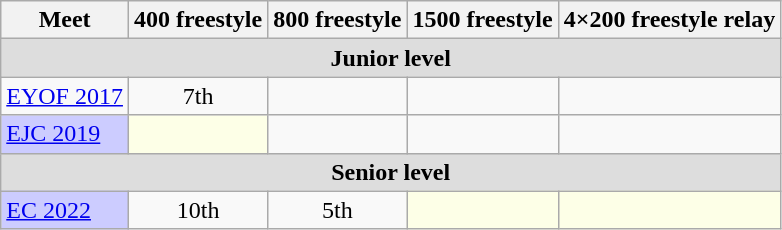<table class="sortable wikitable">
<tr>
<th>Meet</th>
<th class="unsortable">400 freestyle</th>
<th class="unsortable">800 freestyle</th>
<th class="unsortable">1500 freestyle</th>
<th class="unsortable">4×200 freestyle relay</th>
</tr>
<tr bgcolor="#DDDDDD">
<td colspan="5" align="center"><strong>Junior level</strong></td>
</tr>
<tr>
<td><a href='#'>EYOF 2017</a></td>
<td align="center">7th</td>
<td></td>
<td align="center"></td>
<td></td>
</tr>
<tr>
<td style="background:#ccccff"><a href='#'>EJC 2019</a></td>
<td style="background:#fdffe7"></td>
<td align="center"></td>
<td align="center"></td>
<td align="center"></td>
</tr>
<tr bgcolor="#DDDDDD">
<td colspan="5" align="center"><strong>Senior level</strong></td>
</tr>
<tr>
<td style="background:#ccccff"><a href='#'>EC 2022</a></td>
<td align="center">10th</td>
<td align="center">5th</td>
<td style="background:#fdffe7"></td>
<td style="background:#fdffe7"></td>
</tr>
</table>
